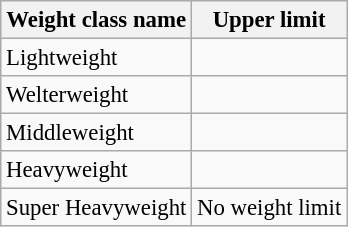<table class="wikitable" style="font-size:95%;">
<tr>
<th>Weight class name</th>
<th>Upper limit</th>
</tr>
<tr>
<td align="left">Lightweight</td>
<td></td>
</tr>
<tr align="center">
<td align="left">Welterweight</td>
<td></td>
</tr>
<tr align="center">
<td align="left">Middleweight</td>
<td></td>
</tr>
<tr align="center">
<td align="left">Heavyweight</td>
<td></td>
</tr>
<tr align="center">
<td align="left">Super Heavyweight</td>
<td>No weight limit</td>
</tr>
</table>
